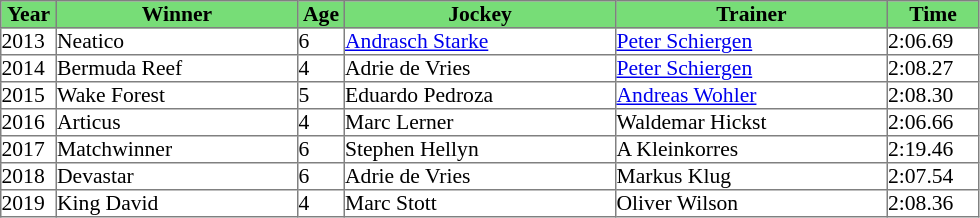<table class = "sortable" | border="1" cellpadding="0" style="border-collapse: collapse; font-size:90%">
<tr bgcolor="#77dd77" align="center">
<th style="width:36px"><strong>Year</strong></th>
<th style="width:160px"><strong>Winner</strong></th>
<th style="width:30px"><strong>Age</strong></th>
<th style="width:180px"><strong>Jockey</strong></th>
<th style="width:180px"><strong>Trainer</strong></th>
<th style="width:60px"><strong>Time</strong></th>
</tr>
<tr>
<td>2013</td>
<td>Neatico</td>
<td>6</td>
<td><a href='#'>Andrasch Starke</a></td>
<td><a href='#'>Peter Schiergen</a></td>
<td>2:06.69</td>
</tr>
<tr>
<td>2014</td>
<td>Bermuda Reef</td>
<td>4</td>
<td>Adrie de Vries</td>
<td><a href='#'>Peter Schiergen</a></td>
<td>2:08.27</td>
</tr>
<tr>
<td>2015</td>
<td>Wake Forest</td>
<td>5</td>
<td>Eduardo Pedroza</td>
<td><a href='#'>Andreas Wohler</a></td>
<td>2:08.30</td>
</tr>
<tr>
<td>2016</td>
<td>Articus</td>
<td>4</td>
<td>Marc Lerner</td>
<td>Waldemar Hickst</td>
<td>2:06.66</td>
</tr>
<tr>
<td>2017</td>
<td>Matchwinner</td>
<td>6</td>
<td>Stephen Hellyn</td>
<td>A Kleinkorres</td>
<td>2:19.46</td>
</tr>
<tr>
<td>2018</td>
<td>Devastar</td>
<td>6</td>
<td>Adrie de Vries</td>
<td>Markus Klug</td>
<td>2:07.54</td>
</tr>
<tr>
<td>2019</td>
<td>King David</td>
<td>4</td>
<td>Marc Stott</td>
<td>Oliver Wilson</td>
<td>2:08.36</td>
</tr>
</table>
